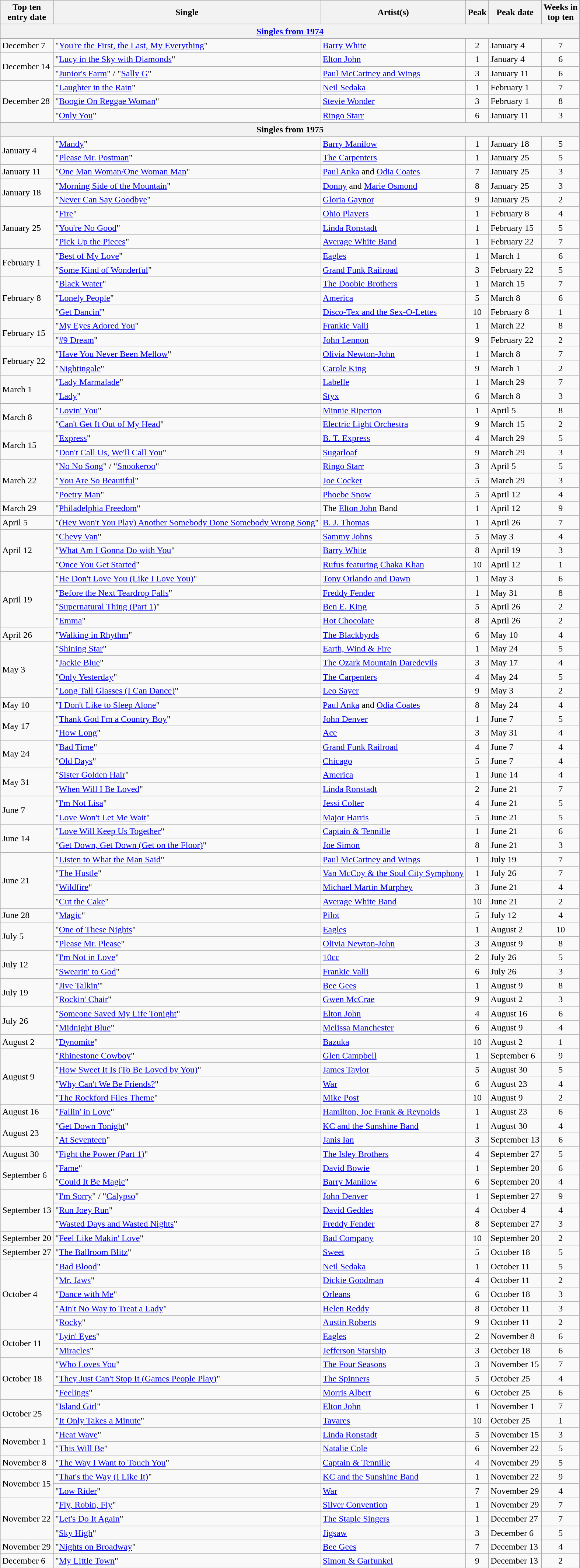<table class="wikitable sortable">
<tr>
<th>Top ten<br>entry date</th>
<th>Single</th>
<th>Artist(s)</th>
<th data-sort-type="number">Peak</th>
<th>Peak date</th>
<th data-sort-type="number">Weeks in<br>top ten</th>
</tr>
<tr>
<th colspan=6><a href='#'>Singles from 1974</a></th>
</tr>
<tr>
<td>December 7</td>
<td>"<a href='#'>You're the First, the Last, My Everything</a>"</td>
<td><a href='#'>Barry White</a></td>
<td align=center>2</td>
<td>January 4</td>
<td align=center>7</td>
</tr>
<tr>
<td rowspan="2">December 14</td>
<td>"<a href='#'>Lucy in the Sky with Diamonds</a>"</td>
<td><a href='#'>Elton John</a></td>
<td align=center>1</td>
<td>January 4</td>
<td align=center>6</td>
</tr>
<tr>
<td>"<a href='#'>Junior's Farm</a>" / "<a href='#'>Sally G</a>"</td>
<td><a href='#'>Paul McCartney and Wings</a></td>
<td align=center>3</td>
<td>January 11</td>
<td align=center>6</td>
</tr>
<tr>
<td rowspan="3">December 28</td>
<td>"<a href='#'>Laughter in the Rain</a>"</td>
<td><a href='#'>Neil Sedaka</a></td>
<td align=center>1</td>
<td>February 1</td>
<td align=center>7</td>
</tr>
<tr>
<td>"<a href='#'>Boogie On Reggae Woman</a>"</td>
<td><a href='#'>Stevie Wonder</a></td>
<td align=center>3</td>
<td>February 1</td>
<td align=center>8</td>
</tr>
<tr>
<td>"<a href='#'>Only You</a>"</td>
<td><a href='#'>Ringo Starr</a></td>
<td align=center>6</td>
<td>January 11</td>
<td align=center>3</td>
</tr>
<tr>
<th colspan=6>Singles from 1975</th>
</tr>
<tr>
<td rowspan="2">January 4</td>
<td>"<a href='#'>Mandy</a>"</td>
<td><a href='#'>Barry Manilow</a></td>
<td align=center>1</td>
<td>January 18</td>
<td align=center>5</td>
</tr>
<tr>
<td>"<a href='#'>Please Mr. Postman</a>"</td>
<td><a href='#'>The Carpenters</a></td>
<td align=center>1</td>
<td>January 25</td>
<td align=center>5</td>
</tr>
<tr>
<td>January 11</td>
<td>"<a href='#'>One Man Woman/One Woman Man</a>"</td>
<td><a href='#'>Paul Anka</a> and <a href='#'>Odia Coates</a></td>
<td align=center>7</td>
<td>January 25</td>
<td align=center>3</td>
</tr>
<tr>
<td rowspan="2">January 18</td>
<td>"<a href='#'>Morning Side of the Mountain</a>"</td>
<td><a href='#'>Donny</a> and <a href='#'>Marie Osmond</a></td>
<td align=center>8</td>
<td>January 25</td>
<td align=center>3</td>
</tr>
<tr>
<td>"<a href='#'>Never Can Say Goodbye</a>"</td>
<td><a href='#'>Gloria Gaynor</a></td>
<td align=center>9</td>
<td>January 25</td>
<td align=center>2</td>
</tr>
<tr>
<td rowspan="3">January 25</td>
<td>"<a href='#'>Fire</a>"</td>
<td><a href='#'>Ohio Players</a></td>
<td align=center>1</td>
<td>February 8</td>
<td align=center>4</td>
</tr>
<tr>
<td>"<a href='#'>You're No Good</a>"</td>
<td><a href='#'>Linda Ronstadt</a></td>
<td align=center>1</td>
<td>February 15</td>
<td align=center>5</td>
</tr>
<tr>
<td>"<a href='#'>Pick Up the Pieces</a>"</td>
<td><a href='#'>Average White Band</a></td>
<td align=center>1</td>
<td>February 22</td>
<td align=center>7</td>
</tr>
<tr>
<td rowspan="2">February 1</td>
<td>"<a href='#'>Best of My Love</a>"</td>
<td><a href='#'>Eagles</a></td>
<td align=center>1</td>
<td>March 1</td>
<td align=center>6</td>
</tr>
<tr>
<td>"<a href='#'>Some Kind of Wonderful</a>"</td>
<td><a href='#'>Grand Funk Railroad</a></td>
<td align=center>3</td>
<td>February 22</td>
<td align=center>5</td>
</tr>
<tr>
<td rowspan="3">February 8</td>
<td>"<a href='#'>Black Water</a>"</td>
<td><a href='#'>The Doobie Brothers</a></td>
<td align=center>1</td>
<td>March 15</td>
<td align=center>7</td>
</tr>
<tr>
<td>"<a href='#'>Lonely People</a>"</td>
<td><a href='#'>America</a></td>
<td align=center>5</td>
<td>March 8</td>
<td align=center>6</td>
</tr>
<tr>
<td>"<a href='#'>Get Dancin'</a>"</td>
<td><a href='#'>Disco-Tex and the Sex-O-Lettes</a></td>
<td align=center>10</td>
<td>February 8</td>
<td align=center>1</td>
</tr>
<tr>
<td rowspan="2">February 15</td>
<td>"<a href='#'>My Eyes Adored You</a>"</td>
<td><a href='#'>Frankie Valli</a></td>
<td align=center>1</td>
<td>March 22</td>
<td align=center>8</td>
</tr>
<tr>
<td>"<a href='#'>#9 Dream</a>"</td>
<td><a href='#'>John Lennon</a></td>
<td align=center>9</td>
<td>February 22</td>
<td align=center>2</td>
</tr>
<tr>
<td rowspan="2">February 22</td>
<td>"<a href='#'>Have You Never Been Mellow</a>"</td>
<td><a href='#'>Olivia Newton-John</a></td>
<td align=center>1</td>
<td>March 8</td>
<td align=center>7</td>
</tr>
<tr>
<td>"<a href='#'>Nightingale</a>"</td>
<td><a href='#'>Carole King</a></td>
<td align=center>9</td>
<td>March 1</td>
<td align=center>2</td>
</tr>
<tr>
<td rowspan="2">March 1</td>
<td>"<a href='#'>Lady Marmalade</a>"</td>
<td><a href='#'>Labelle</a></td>
<td align=center>1</td>
<td>March 29</td>
<td align=center>7</td>
</tr>
<tr>
<td>"<a href='#'>Lady</a>"</td>
<td><a href='#'>Styx</a></td>
<td align=center>6</td>
<td>March 8</td>
<td align=center>3</td>
</tr>
<tr>
<td rowspan="2">March 8</td>
<td>"<a href='#'>Lovin' You</a>"</td>
<td><a href='#'>Minnie Riperton</a></td>
<td align=center>1</td>
<td>April 5</td>
<td align=center>8</td>
</tr>
<tr>
<td>"<a href='#'>Can't Get It Out of My Head</a>"</td>
<td><a href='#'>Electric Light Orchestra</a></td>
<td align=center>9</td>
<td>March 15</td>
<td align=center>2</td>
</tr>
<tr>
<td rowspan="2">March 15</td>
<td>"<a href='#'>Express</a>"</td>
<td><a href='#'>B. T. Express</a></td>
<td align=center>4</td>
<td>March 29</td>
<td align=center>5</td>
</tr>
<tr>
<td>"<a href='#'>Don't Call Us, We'll Call You</a>"</td>
<td><a href='#'>Sugarloaf</a></td>
<td align=center>9</td>
<td>March 29</td>
<td align=center>3</td>
</tr>
<tr>
<td rowspan="3">March 22</td>
<td>"<a href='#'>No No Song</a>" / "<a href='#'>Snookeroo</a>"</td>
<td><a href='#'>Ringo Starr</a></td>
<td align=center>3</td>
<td>April 5</td>
<td align=center>5</td>
</tr>
<tr>
<td>"<a href='#'>You Are So Beautiful</a>"</td>
<td><a href='#'>Joe Cocker</a></td>
<td align=center>5</td>
<td>March 29</td>
<td align=center>3</td>
</tr>
<tr>
<td>"<a href='#'>Poetry Man</a>"</td>
<td><a href='#'>Phoebe Snow</a></td>
<td align=center>5</td>
<td>April 12</td>
<td align=center>4</td>
</tr>
<tr>
<td>March 29</td>
<td>"<a href='#'>Philadelphia Freedom</a>"</td>
<td>The <a href='#'>Elton John</a> Band</td>
<td align=center>1</td>
<td>April 12</td>
<td align=center>9</td>
</tr>
<tr>
<td>April 5</td>
<td>"<a href='#'>(Hey Won't You Play) Another Somebody Done Somebody Wrong Song</a>"</td>
<td><a href='#'>B. J. Thomas</a></td>
<td align=center>1</td>
<td>April 26</td>
<td align=center>7</td>
</tr>
<tr>
<td rowspan="3">April 12</td>
<td>"<a href='#'>Chevy Van</a>"</td>
<td><a href='#'>Sammy Johns</a></td>
<td align=center>5</td>
<td>May 3</td>
<td align=center>4</td>
</tr>
<tr>
<td>"<a href='#'>What Am I Gonna Do with You</a>"</td>
<td><a href='#'>Barry White</a></td>
<td align=center>8</td>
<td>April 19</td>
<td align=center>3</td>
</tr>
<tr>
<td>"<a href='#'>Once You Get Started</a>"</td>
<td><a href='#'>Rufus featuring Chaka Khan</a></td>
<td align=center>10</td>
<td>April 12</td>
<td align=center>1</td>
</tr>
<tr>
<td rowspan="4">April 19</td>
<td>"<a href='#'>He Don't Love You (Like I Love You)</a>"</td>
<td><a href='#'>Tony Orlando and Dawn</a></td>
<td align=center>1</td>
<td>May 3</td>
<td align=center>6</td>
</tr>
<tr>
<td>"<a href='#'>Before the Next Teardrop Falls</a>"</td>
<td><a href='#'>Freddy Fender</a></td>
<td align=center>1</td>
<td>May 31</td>
<td align=center>8</td>
</tr>
<tr>
<td>"<a href='#'>Supernatural Thing (Part 1)</a>"</td>
<td><a href='#'>Ben E. King</a></td>
<td align=center>5</td>
<td>April 26</td>
<td align=center>2</td>
</tr>
<tr>
<td>"<a href='#'>Emma</a>"</td>
<td><a href='#'>Hot Chocolate</a></td>
<td align=center>8</td>
<td>April 26</td>
<td align=center>2</td>
</tr>
<tr>
<td>April 26</td>
<td>"<a href='#'>Walking in Rhythm</a>"</td>
<td><a href='#'>The Blackbyrds</a></td>
<td align=center>6</td>
<td>May 10</td>
<td align=center>4</td>
</tr>
<tr>
<td rowspan="4">May 3</td>
<td>"<a href='#'>Shining Star</a>"</td>
<td><a href='#'>Earth, Wind & Fire</a></td>
<td align=center>1</td>
<td>May 24</td>
<td align=center>5</td>
</tr>
<tr>
<td>"<a href='#'>Jackie Blue</a>"</td>
<td><a href='#'>The Ozark Mountain Daredevils</a></td>
<td align=center>3</td>
<td>May 17</td>
<td align=center>4</td>
</tr>
<tr>
<td>"<a href='#'>Only Yesterday</a>"</td>
<td><a href='#'>The Carpenters</a></td>
<td align=center>4</td>
<td>May 24</td>
<td align=center>5</td>
</tr>
<tr>
<td>"<a href='#'>Long Tall Glasses (I Can Dance)</a>"</td>
<td><a href='#'>Leo Sayer</a></td>
<td align=center>9</td>
<td>May 3</td>
<td align=center>2</td>
</tr>
<tr>
<td>May 10</td>
<td>"<a href='#'>I Don't Like to Sleep Alone</a>"</td>
<td><a href='#'>Paul Anka</a> and <a href='#'>Odia Coates</a></td>
<td align=center>8</td>
<td>May 24</td>
<td align=center>4</td>
</tr>
<tr>
<td rowspan="2">May 17</td>
<td>"<a href='#'>Thank God I'm a Country Boy</a>"</td>
<td><a href='#'>John Denver</a></td>
<td align=center>1</td>
<td>June 7</td>
<td align=center>5</td>
</tr>
<tr>
<td>"<a href='#'>How Long</a>"</td>
<td><a href='#'>Ace</a></td>
<td align=center>3</td>
<td>May 31</td>
<td align=center>4</td>
</tr>
<tr>
<td rowspan="2">May 24</td>
<td>"<a href='#'>Bad Time</a>"</td>
<td><a href='#'>Grand Funk Railroad</a></td>
<td align=center>4</td>
<td>June 7</td>
<td align=center>4</td>
</tr>
<tr>
<td>"<a href='#'>Old Days</a>"</td>
<td><a href='#'>Chicago</a></td>
<td align=center>5</td>
<td>June 7</td>
<td align=center>4</td>
</tr>
<tr>
<td rowspan="2">May 31</td>
<td>"<a href='#'>Sister Golden Hair</a>"</td>
<td><a href='#'>America</a></td>
<td align=center>1</td>
<td>June 14</td>
<td align=center>4</td>
</tr>
<tr>
<td>"<a href='#'>When Will I Be Loved</a>"</td>
<td><a href='#'>Linda Ronstadt</a></td>
<td align=center>2</td>
<td>June 21</td>
<td align=center>7</td>
</tr>
<tr>
<td rowspan="2">June 7</td>
<td>"<a href='#'>I'm Not Lisa</a>"</td>
<td><a href='#'>Jessi Colter</a></td>
<td align=center>4</td>
<td>June 21</td>
<td align=center>5</td>
</tr>
<tr>
<td>"<a href='#'>Love Won't Let Me Wait</a>"</td>
<td><a href='#'>Major Harris</a></td>
<td align=center>5</td>
<td>June 21</td>
<td align=center>5</td>
</tr>
<tr>
<td rowspan="2">June 14</td>
<td>"<a href='#'>Love Will Keep Us Together</a>"</td>
<td><a href='#'>Captain & Tennille</a></td>
<td align=center>1</td>
<td>June 21</td>
<td align=center>6</td>
</tr>
<tr>
<td>"<a href='#'>Get Down, Get Down (Get on the Floor)</a>"</td>
<td><a href='#'>Joe Simon</a></td>
<td align=center>8</td>
<td>June 21</td>
<td align=center>3</td>
</tr>
<tr>
<td rowspan="4">June 21</td>
<td>"<a href='#'>Listen to What the Man Said</a>"</td>
<td><a href='#'>Paul McCartney and Wings</a></td>
<td align=center>1</td>
<td>July 19</td>
<td align=center>7</td>
</tr>
<tr>
<td>"<a href='#'>The Hustle</a>"</td>
<td><a href='#'>Van McCoy & the Soul City Symphony</a></td>
<td align=center>1</td>
<td>July 26</td>
<td align=center>7</td>
</tr>
<tr>
<td>"<a href='#'>Wildfire</a>"</td>
<td><a href='#'>Michael Martin Murphey</a></td>
<td align=center>3</td>
<td>June 21</td>
<td align=center>4</td>
</tr>
<tr>
<td>"<a href='#'>Cut the Cake</a>"</td>
<td><a href='#'>Average White Band</a></td>
<td align=center>10</td>
<td>June 21</td>
<td align=center>2</td>
</tr>
<tr>
<td>June 28</td>
<td>"<a href='#'>Magic</a>"</td>
<td><a href='#'>Pilot</a></td>
<td align=center>5</td>
<td>July 12</td>
<td align=center>4</td>
</tr>
<tr>
<td rowspan="2">July 5</td>
<td>"<a href='#'>One of These Nights</a>"</td>
<td><a href='#'>Eagles</a></td>
<td align=center>1</td>
<td>August 2</td>
<td align=center>10</td>
</tr>
<tr>
<td>"<a href='#'>Please Mr. Please</a>"</td>
<td><a href='#'>Olivia Newton-John</a></td>
<td align=center>3</td>
<td>August 9</td>
<td align=center>8</td>
</tr>
<tr>
<td rowspan="2">July 12</td>
<td>"<a href='#'>I'm Not in Love</a>"</td>
<td><a href='#'>10cc</a></td>
<td align=center>2</td>
<td>July 26</td>
<td align=center>5</td>
</tr>
<tr>
<td>"<a href='#'>Swearin' to God</a>"</td>
<td><a href='#'>Frankie Valli</a></td>
<td align=center>6</td>
<td>July 26</td>
<td align=center>3</td>
</tr>
<tr>
<td rowspan="2">July 19</td>
<td>"<a href='#'>Jive Talkin'</a>"</td>
<td><a href='#'>Bee Gees</a></td>
<td align=center>1</td>
<td>August 9</td>
<td align=center>8</td>
</tr>
<tr>
<td>"<a href='#'>Rockin' Chair</a>"</td>
<td><a href='#'>Gwen McCrae</a></td>
<td align=center>9</td>
<td>August 2</td>
<td align=center>3</td>
</tr>
<tr>
<td rowspan="2">July 26</td>
<td>"<a href='#'>Someone Saved My Life Tonight</a>"</td>
<td><a href='#'>Elton John</a></td>
<td align=center>4</td>
<td>August 16</td>
<td align=center>6</td>
</tr>
<tr>
<td>"<a href='#'>Midnight Blue</a>"</td>
<td><a href='#'>Melissa Manchester</a></td>
<td align=center>6</td>
<td>August 9</td>
<td align=center>4</td>
</tr>
<tr>
<td>August 2</td>
<td>"<a href='#'>Dynomite</a>"</td>
<td><a href='#'>Bazuka</a></td>
<td align=center>10</td>
<td>August 2</td>
<td align=center>1</td>
</tr>
<tr>
<td rowspan="4">August 9</td>
<td>"<a href='#'>Rhinestone Cowboy</a>"</td>
<td><a href='#'>Glen Campbell</a></td>
<td align=center>1</td>
<td>September 6</td>
<td align=center>9</td>
</tr>
<tr>
<td>"<a href='#'>How Sweet It Is (To Be Loved by You)</a>"</td>
<td><a href='#'>James Taylor</a></td>
<td align=center>5</td>
<td>August 30</td>
<td align=center>5</td>
</tr>
<tr>
<td>"<a href='#'>Why Can't We Be Friends?</a>"</td>
<td><a href='#'>War</a></td>
<td align=center>6</td>
<td>August 23</td>
<td align=center>4</td>
</tr>
<tr>
<td>"<a href='#'>The Rockford Files Theme</a>"</td>
<td><a href='#'>Mike Post</a></td>
<td align=center>10</td>
<td>August 9</td>
<td align=center>2</td>
</tr>
<tr>
<td>August 16</td>
<td>"<a href='#'>Fallin' in Love</a>"</td>
<td><a href='#'>Hamilton, Joe Frank & Reynolds</a></td>
<td align=center>1</td>
<td>August 23</td>
<td align=center>6</td>
</tr>
<tr>
<td rowspan="2">August 23</td>
<td>"<a href='#'>Get Down Tonight</a>"</td>
<td><a href='#'>KC and the Sunshine Band</a></td>
<td align=center>1</td>
<td>August 30</td>
<td align=center>4</td>
</tr>
<tr>
<td>"<a href='#'>At Seventeen</a>"</td>
<td><a href='#'>Janis Ian</a></td>
<td align=center>3</td>
<td>September 13</td>
<td align=center>6</td>
</tr>
<tr>
<td>August 30</td>
<td>"<a href='#'>Fight the Power (Part 1)</a>"</td>
<td><a href='#'>The Isley Brothers</a></td>
<td align=center>4</td>
<td>September 27</td>
<td align=center>5</td>
</tr>
<tr>
<td rowspan="2">September 6</td>
<td>"<a href='#'>Fame</a>"</td>
<td><a href='#'>David Bowie</a></td>
<td align=center>1</td>
<td>September 20</td>
<td align=center>6</td>
</tr>
<tr>
<td>"<a href='#'>Could It Be Magic</a>"</td>
<td><a href='#'>Barry Manilow</a></td>
<td align=center>6</td>
<td>September 20</td>
<td align=center>4</td>
</tr>
<tr>
<td rowspan="3">September 13</td>
<td>"<a href='#'>I'm Sorry</a>" / "<a href='#'>Calypso</a>"</td>
<td><a href='#'>John Denver</a></td>
<td align=center>1</td>
<td>September 27</td>
<td align=center>9</td>
</tr>
<tr>
<td>"<a href='#'>Run Joey Run</a>"</td>
<td><a href='#'>David Geddes</a></td>
<td align=center>4</td>
<td>October 4</td>
<td align=center>4</td>
</tr>
<tr>
<td>"<a href='#'>Wasted Days and Wasted Nights</a>"</td>
<td><a href='#'>Freddy Fender</a></td>
<td align=center>8</td>
<td>September 27</td>
<td align=center>3</td>
</tr>
<tr>
<td>September 20</td>
<td>"<a href='#'>Feel Like Makin' Love</a>"</td>
<td><a href='#'>Bad Company</a></td>
<td align=center>10</td>
<td>September 20</td>
<td align=center>2</td>
</tr>
<tr>
<td>September 27</td>
<td>"<a href='#'>The Ballroom Blitz</a>"</td>
<td><a href='#'>Sweet</a></td>
<td align=center>5</td>
<td>October 18</td>
<td align=center>5</td>
</tr>
<tr>
<td rowspan="5">October 4</td>
<td>"<a href='#'>Bad Blood</a>"</td>
<td><a href='#'>Neil Sedaka</a></td>
<td align=center>1</td>
<td>October 11</td>
<td align=center>5</td>
</tr>
<tr>
<td>"<a href='#'>Mr. Jaws</a>"</td>
<td><a href='#'>Dickie Goodman</a></td>
<td align=center>4</td>
<td>October 11</td>
<td align=center>2</td>
</tr>
<tr>
<td>"<a href='#'>Dance with Me</a>"</td>
<td><a href='#'>Orleans</a></td>
<td align=center>6</td>
<td>October 18</td>
<td align=center>3</td>
</tr>
<tr>
<td>"<a href='#'>Ain't No Way to Treat a Lady</a>"</td>
<td><a href='#'>Helen Reddy</a></td>
<td align=center>8</td>
<td>October 11</td>
<td align=center>3</td>
</tr>
<tr>
<td>"<a href='#'>Rocky</a>"</td>
<td><a href='#'>Austin Roberts</a></td>
<td align=center>9</td>
<td>October 11</td>
<td align=center>2</td>
</tr>
<tr>
<td rowspan="2">October 11</td>
<td>"<a href='#'>Lyin' Eyes</a>"</td>
<td><a href='#'>Eagles</a></td>
<td align=center>2</td>
<td>November 8</td>
<td align=center>6</td>
</tr>
<tr>
<td>"<a href='#'>Miracles</a>"</td>
<td><a href='#'>Jefferson Starship</a></td>
<td align=center>3</td>
<td>October 18</td>
<td align=center>6</td>
</tr>
<tr>
<td rowspan="3">October 18</td>
<td>"<a href='#'>Who Loves You</a>"</td>
<td><a href='#'>The Four Seasons</a></td>
<td align=center>3</td>
<td>November 15</td>
<td align=center>7</td>
</tr>
<tr>
<td>"<a href='#'>They Just Can't Stop It (Games People Play)</a>"</td>
<td><a href='#'>The Spinners</a></td>
<td align=center>5</td>
<td>October 25</td>
<td align=center>4</td>
</tr>
<tr>
<td>"<a href='#'>Feelings</a>"</td>
<td><a href='#'>Morris Albert</a></td>
<td align=center>6</td>
<td>October 25</td>
<td align=center>6</td>
</tr>
<tr>
<td rowspan="2">October 25</td>
<td>"<a href='#'>Island Girl</a>"</td>
<td><a href='#'>Elton John</a></td>
<td align=center>1</td>
<td>November 1</td>
<td align=center>7</td>
</tr>
<tr>
<td>"<a href='#'>It Only Takes a Minute</a>"</td>
<td><a href='#'>Tavares</a></td>
<td align=center>10</td>
<td>October 25</td>
<td align=center>1</td>
</tr>
<tr>
<td rowspan="2">November 1</td>
<td>"<a href='#'>Heat Wave</a>"</td>
<td><a href='#'>Linda Ronstadt</a></td>
<td align=center>5</td>
<td>November 15</td>
<td align=center>3</td>
</tr>
<tr>
<td>"<a href='#'>This Will Be</a>"</td>
<td><a href='#'>Natalie Cole</a></td>
<td align=center>6</td>
<td>November 22</td>
<td align=center>5</td>
</tr>
<tr>
<td>November 8</td>
<td>"<a href='#'>The Way I Want to Touch You</a>"</td>
<td><a href='#'>Captain & Tennille</a></td>
<td align=center>4</td>
<td>November 29</td>
<td align=center>5</td>
</tr>
<tr>
<td rowspan="2">November 15</td>
<td>"<a href='#'>That's the Way (I Like It)</a>"</td>
<td><a href='#'>KC and the Sunshine Band</a></td>
<td align=center>1</td>
<td>November 22</td>
<td align=center>9</td>
</tr>
<tr>
<td>"<a href='#'>Low Rider</a>"</td>
<td><a href='#'>War</a></td>
<td align=center>7</td>
<td>November 29</td>
<td align=center>4</td>
</tr>
<tr>
<td rowspan="3">November 22</td>
<td>"<a href='#'>Fly, Robin, Fly</a>"</td>
<td><a href='#'>Silver Convention</a></td>
<td align=center>1</td>
<td>November 29</td>
<td align=center>7</td>
</tr>
<tr>
<td>"<a href='#'>Let's Do It Again</a>"</td>
<td><a href='#'>The Staple Singers</a></td>
<td align=center>1</td>
<td>December 27</td>
<td align=center>7</td>
</tr>
<tr>
<td>"<a href='#'>Sky High</a>"</td>
<td><a href='#'>Jigsaw</a></td>
<td align=center>3</td>
<td>December 6</td>
<td align=center>5</td>
</tr>
<tr>
<td>November 29</td>
<td>"<a href='#'>Nights on Broadway</a>"</td>
<td><a href='#'>Bee Gees</a></td>
<td align=center>7</td>
<td>December 13</td>
<td align=center>4</td>
</tr>
<tr>
<td>December 6</td>
<td>"<a href='#'>My Little Town</a>"</td>
<td><a href='#'>Simon & Garfunkel</a></td>
<td align=center>9</td>
<td>December 13</td>
<td align=center>2</td>
</tr>
</table>
